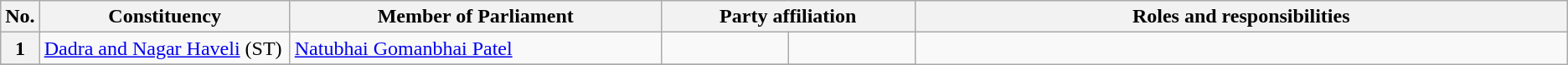<table class="wikitable">
<tr style="text-align:center;">
<th>No.</th>
<th style="width:12em">Constituency</th>
<th style="width:18em">Member of Parliament</th>
<th colspan="2" style="width:18em">Party affiliation</th>
<th style="width:32em">Roles and responsibilities</th>
</tr>
<tr>
<th>1</th>
<td><a href='#'>Dadra and Nagar Haveli</a> (ST)</td>
<td><a href='#'>Natubhai Gomanbhai Patel</a></td>
<td></td>
<td></td>
</tr>
<tr>
</tr>
</table>
